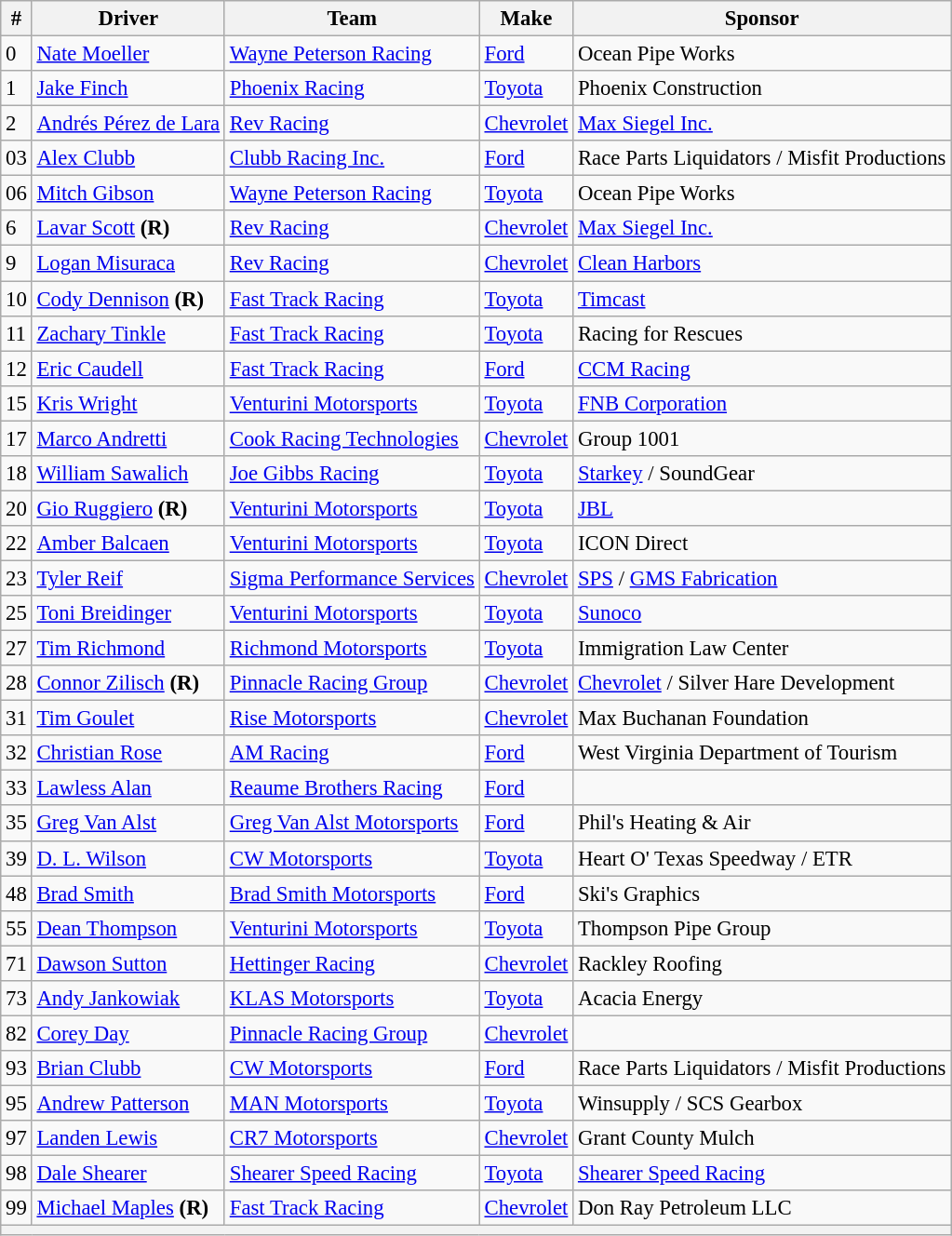<table class="wikitable" style="font-size: 95%;">
<tr>
<th>#</th>
<th>Driver</th>
<th>Team</th>
<th>Make</th>
<th>Sponsor</th>
</tr>
<tr>
<td>0</td>
<td><a href='#'>Nate Moeller</a></td>
<td><a href='#'>Wayne Peterson Racing</a></td>
<td><a href='#'>Ford</a></td>
<td>Ocean Pipe Works</td>
</tr>
<tr>
<td>1</td>
<td><a href='#'>Jake Finch</a></td>
<td><a href='#'>Phoenix Racing</a></td>
<td><a href='#'>Toyota</a></td>
<td>Phoenix Construction</td>
</tr>
<tr>
<td>2</td>
<td nowrap><a href='#'>Andrés Pérez de Lara</a></td>
<td><a href='#'>Rev Racing</a></td>
<td><a href='#'>Chevrolet</a></td>
<td><a href='#'>Max Siegel Inc.</a></td>
</tr>
<tr>
<td>03</td>
<td><a href='#'>Alex Clubb</a></td>
<td><a href='#'>Clubb Racing Inc.</a></td>
<td><a href='#'>Ford</a></td>
<td nowrap>Race Parts Liquidators / Misfit Productions</td>
</tr>
<tr>
<td>06</td>
<td><a href='#'>Mitch Gibson</a></td>
<td><a href='#'>Wayne Peterson Racing</a></td>
<td><a href='#'>Toyota</a></td>
<td>Ocean Pipe Works</td>
</tr>
<tr>
<td>6</td>
<td><a href='#'>Lavar Scott</a> <strong>(R)</strong></td>
<td><a href='#'>Rev Racing</a></td>
<td><a href='#'>Chevrolet</a></td>
<td><a href='#'>Max Siegel Inc.</a></td>
</tr>
<tr>
<td>9</td>
<td><a href='#'>Logan Misuraca</a></td>
<td><a href='#'>Rev Racing</a></td>
<td><a href='#'>Chevrolet</a></td>
<td><a href='#'>Clean Harbors</a></td>
</tr>
<tr>
<td>10</td>
<td><a href='#'>Cody Dennison</a> <strong>(R)</strong></td>
<td><a href='#'>Fast Track Racing</a></td>
<td><a href='#'>Toyota</a></td>
<td><a href='#'>Timcast</a></td>
</tr>
<tr>
<td>11</td>
<td><a href='#'>Zachary Tinkle</a></td>
<td><a href='#'>Fast Track Racing</a></td>
<td><a href='#'>Toyota</a></td>
<td>Racing for Rescues</td>
</tr>
<tr>
<td>12</td>
<td><a href='#'>Eric Caudell</a></td>
<td><a href='#'>Fast Track Racing</a></td>
<td><a href='#'>Ford</a></td>
<td><a href='#'>CCM Racing</a></td>
</tr>
<tr>
<td>15</td>
<td><a href='#'>Kris Wright</a></td>
<td><a href='#'>Venturini Motorsports</a></td>
<td><a href='#'>Toyota</a></td>
<td><a href='#'>FNB Corporation</a></td>
</tr>
<tr>
<td>17</td>
<td><a href='#'>Marco Andretti</a></td>
<td><a href='#'>Cook Racing Technologies</a></td>
<td><a href='#'>Chevrolet</a></td>
<td>Group 1001</td>
</tr>
<tr>
<td>18</td>
<td><a href='#'>William Sawalich</a></td>
<td><a href='#'>Joe Gibbs Racing</a></td>
<td><a href='#'>Toyota</a></td>
<td><a href='#'>Starkey</a> / SoundGear</td>
</tr>
<tr>
<td>20</td>
<td><a href='#'>Gio Ruggiero</a> <strong>(R)</strong></td>
<td><a href='#'>Venturini Motorsports</a></td>
<td><a href='#'>Toyota</a></td>
<td><a href='#'>JBL</a></td>
</tr>
<tr>
<td>22</td>
<td><a href='#'>Amber Balcaen</a></td>
<td><a href='#'>Venturini Motorsports</a></td>
<td><a href='#'>Toyota</a></td>
<td>ICON Direct</td>
</tr>
<tr>
<td>23</td>
<td><a href='#'>Tyler Reif</a></td>
<td nowrap><a href='#'>Sigma Performance Services</a></td>
<td><a href='#'>Chevrolet</a></td>
<td><a href='#'>SPS</a> / <a href='#'>GMS Fabrication</a></td>
</tr>
<tr>
<td>25</td>
<td><a href='#'>Toni Breidinger</a></td>
<td><a href='#'>Venturini Motorsports</a></td>
<td><a href='#'>Toyota</a></td>
<td><a href='#'>Sunoco</a></td>
</tr>
<tr>
<td>27</td>
<td><a href='#'>Tim Richmond</a></td>
<td><a href='#'>Richmond Motorsports</a></td>
<td><a href='#'>Toyota</a></td>
<td>Immigration Law Center</td>
</tr>
<tr>
<td>28</td>
<td><a href='#'>Connor Zilisch</a> <strong>(R)</strong></td>
<td><a href='#'>Pinnacle Racing Group</a></td>
<td><a href='#'>Chevrolet</a></td>
<td><a href='#'>Chevrolet</a> / Silver Hare Development</td>
</tr>
<tr>
<td>31</td>
<td><a href='#'>Tim Goulet</a></td>
<td><a href='#'>Rise Motorsports</a></td>
<td><a href='#'>Chevrolet</a></td>
<td>Max Buchanan Foundation</td>
</tr>
<tr>
<td>32</td>
<td><a href='#'>Christian Rose</a></td>
<td><a href='#'>AM Racing</a></td>
<td><a href='#'>Ford</a></td>
<td>West Virginia Department of Tourism</td>
</tr>
<tr>
<td>33</td>
<td><a href='#'>Lawless Alan</a></td>
<td><a href='#'>Reaume Brothers Racing</a></td>
<td><a href='#'>Ford</a></td>
<td></td>
</tr>
<tr>
<td>35</td>
<td><a href='#'>Greg Van Alst</a></td>
<td nowrap><a href='#'>Greg Van Alst Motorsports</a></td>
<td><a href='#'>Ford</a></td>
<td>Phil's Heating & Air</td>
</tr>
<tr>
<td>39</td>
<td><a href='#'>D. L. Wilson</a></td>
<td><a href='#'>CW Motorsports</a></td>
<td><a href='#'>Toyota</a></td>
<td>Heart O' Texas Speedway / ETR</td>
</tr>
<tr>
<td>48</td>
<td><a href='#'>Brad Smith</a></td>
<td><a href='#'>Brad Smith Motorsports</a></td>
<td><a href='#'>Ford</a></td>
<td>Ski's Graphics</td>
</tr>
<tr>
<td>55</td>
<td><a href='#'>Dean Thompson</a></td>
<td><a href='#'>Venturini Motorsports</a></td>
<td><a href='#'>Toyota</a></td>
<td>Thompson Pipe Group</td>
</tr>
<tr>
<td>71</td>
<td><a href='#'>Dawson Sutton</a></td>
<td><a href='#'>Hettinger Racing</a></td>
<td><a href='#'>Chevrolet</a></td>
<td>Rackley Roofing</td>
</tr>
<tr>
<td>73</td>
<td><a href='#'>Andy Jankowiak</a></td>
<td><a href='#'>KLAS Motorsports</a></td>
<td><a href='#'>Toyota</a></td>
<td>Acacia Energy</td>
</tr>
<tr>
<td>82</td>
<td><a href='#'>Corey Day</a></td>
<td><a href='#'>Pinnacle Racing Group</a></td>
<td><a href='#'>Chevrolet</a></td>
<td></td>
</tr>
<tr>
<td>93</td>
<td><a href='#'>Brian Clubb</a></td>
<td><a href='#'>CW Motorsports</a></td>
<td><a href='#'>Ford</a></td>
<td>Race Parts Liquidators / Misfit Productions</td>
</tr>
<tr>
<td>95</td>
<td><a href='#'>Andrew Patterson</a></td>
<td><a href='#'>MAN Motorsports</a></td>
<td><a href='#'>Toyota</a></td>
<td>Winsupply / SCS Gearbox</td>
</tr>
<tr>
<td>97</td>
<td><a href='#'>Landen Lewis</a></td>
<td><a href='#'>CR7 Motorsports</a></td>
<td><a href='#'>Chevrolet</a></td>
<td>Grant County Mulch</td>
</tr>
<tr>
<td>98</td>
<td><a href='#'>Dale Shearer</a></td>
<td><a href='#'>Shearer Speed Racing</a></td>
<td><a href='#'>Toyota</a></td>
<td><a href='#'>Shearer Speed Racing</a></td>
</tr>
<tr>
<td>99</td>
<td><a href='#'>Michael Maples</a> <strong>(R)</strong></td>
<td><a href='#'>Fast Track Racing</a></td>
<td><a href='#'>Chevrolet</a></td>
<td>Don Ray Petroleum LLC</td>
</tr>
<tr>
<th colspan="5"></th>
</tr>
</table>
